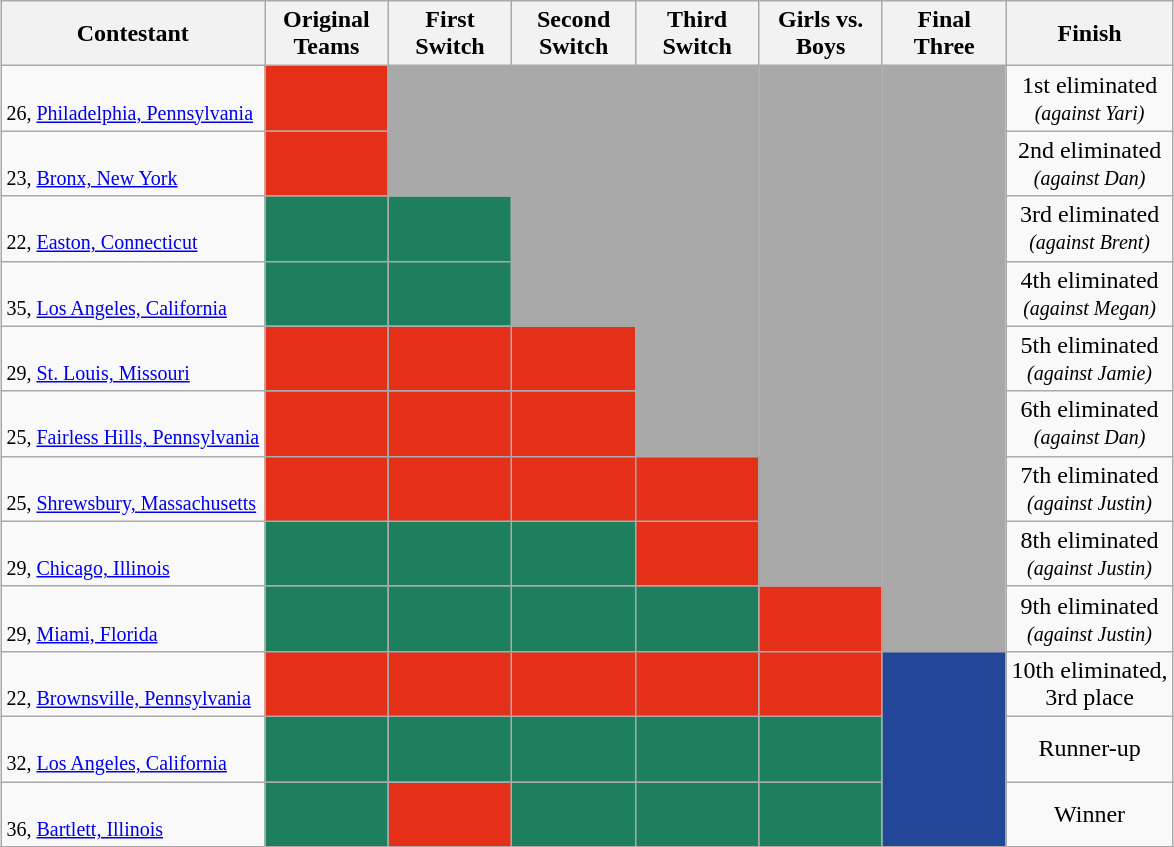<table class="wikitable" style="margin:auto; text-align:center">
<tr>
<th>Contestant</th>
<th width=75>Original Teams</th>
<th width=75>First Switch</th>
<th width=75>Second Switch</th>
<th width=75>Third Switch</th>
<th width=75>Girls vs. Boys</th>
<th width=75>Final Three</th>
<th>Finish</th>
</tr>
<tr>
<td align=left><br><small>26, <a href='#'>Philadelphia, Pennsylvania</a></small></td>
<td bgcolor=#e43018></td>
<td rowspan=2 bgcolor=darkgray></td>
<td rowspan=4 bgcolor=darkgray></td>
<td rowspan=6 bgcolor=darkgray></td>
<td rowspan=8 bgcolor=darkgray></td>
<td rowspan=9 bgcolor=darkgray></td>
<td>1st eliminated<br><small><em>(against Yari)</em></small></td>
</tr>
<tr>
<td align=left><br><small>23, <a href='#'>Bronx, New York</a></small></td>
<td bgcolor=#e43018></td>
<td>2nd eliminated<br><small><em>(against Dan)</em></small></td>
</tr>
<tr>
<td align=left><br><small>22, <a href='#'>Easton, Connecticut</a></small></td>
<td bgcolor=#1d7f5e></td>
<td bgcolor=#1d7f5e></td>
<td>3rd eliminated<br><small><em>(against Brent)</em></small></td>
</tr>
<tr>
<td align=left><br><small>35, <a href='#'>Los Angeles, California</a></small></td>
<td bgcolor=#1d7f5e></td>
<td bgcolor=#1d7f5e></td>
<td>4th eliminated<br><small><em>(against Megan)</em></small></td>
</tr>
<tr>
<td align=left><br><small>29, <a href='#'>St. Louis, Missouri</a></small></td>
<td bgcolor=#e43018></td>
<td bgcolor=#e43018></td>
<td bgcolor=#e43018></td>
<td>5th eliminated<br><small><em>(against Jamie)</em></small></td>
</tr>
<tr>
<td align=left><br><small>25, <a href='#'>Fairless Hills, Pennsylvania</a></small></td>
<td bgcolor=#e43018></td>
<td bgcolor=#e43018></td>
<td bgcolor=#e43018></td>
<td>6th eliminated<br><small><em>(against Dan)</em></small></td>
</tr>
<tr>
<td align=left><br><small>25, <a href='#'>Shrewsbury, Massachusetts</a></small></td>
<td bgcolor=#e43018></td>
<td bgcolor=#e43018></td>
<td bgcolor=#e43018></td>
<td bgcolor=#e43018></td>
<td>7th eliminated<br><small><em>(against Justin)</em></small></td>
</tr>
<tr>
<td align=left><br><small>29, <a href='#'>Chicago, Illinois</a></small></td>
<td bgcolor=#1d7f5e></td>
<td bgcolor=#1d7f5e></td>
<td bgcolor=#1d7f5e></td>
<td bgcolor=#e43018></td>
<td>8th eliminated<br><small><em>(against Justin)</em></small></td>
</tr>
<tr>
<td align=left><br><small>29, <a href='#'>Miami, Florida</a></small></td>
<td bgcolor=#1d7f5e></td>
<td bgcolor=#1d7f5e></td>
<td bgcolor=#1d7f5e></td>
<td bgcolor=#1d7f5e></td>
<td bgcolor=#e43018></td>
<td>9th eliminated<br><small><em>(against Justin)</em></small></td>
</tr>
<tr>
<td align=left><br><small>22, <a href='#'>Brownsville, Pennsylvania</a></small></td>
<td bgcolor=#e43018></td>
<td bgcolor=#e43018></td>
<td bgcolor=#e43018></td>
<td bgcolor=#e43018></td>
<td bgcolor=#e43018></td>
<td rowspan=3 bgcolor=#234798></td>
<td>10th eliminated,<br>3rd place</td>
</tr>
<tr>
<td align=left><br><small>32, <a href='#'>Los Angeles, California</a></small></td>
<td bgcolor=#1d7f5e></td>
<td bgcolor=#1d7f5e></td>
<td bgcolor=#1d7f5e></td>
<td bgcolor=#1d7f5e></td>
<td bgcolor=#1d7f5e></td>
<td>Runner-up</td>
</tr>
<tr>
<td align=left><br><small>36, <a href='#'>Bartlett, Illinois</a></small></td>
<td bgcolor=#1d7f5e></td>
<td bgcolor=#e43018></td>
<td bgcolor=#1d7f5e></td>
<td bgcolor=#1d7f5e></td>
<td bgcolor=#1d7f5e></td>
<td>Winner</td>
</tr>
<tr>
</tr>
</table>
